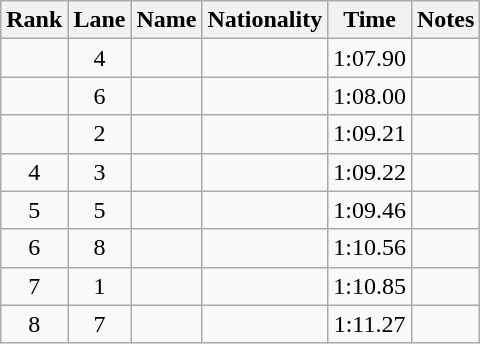<table class="wikitable sortable" style="text-align:center">
<tr>
<th>Rank</th>
<th>Lane</th>
<th>Name</th>
<th>Nationality</th>
<th>Time</th>
<th>Notes</th>
</tr>
<tr>
<td></td>
<td>4</td>
<td align=left></td>
<td align=left></td>
<td>1:07.90</td>
<td></td>
</tr>
<tr>
<td></td>
<td>6</td>
<td align=left></td>
<td align=left></td>
<td>1:08.00</td>
<td></td>
</tr>
<tr>
<td></td>
<td>2</td>
<td align=left></td>
<td align=left></td>
<td>1:09.21</td>
<td></td>
</tr>
<tr>
<td>4</td>
<td>3</td>
<td align=left></td>
<td align=left></td>
<td>1:09.22</td>
<td></td>
</tr>
<tr>
<td>5</td>
<td>5</td>
<td align=left></td>
<td align=left></td>
<td>1:09.46</td>
<td></td>
</tr>
<tr>
<td>6</td>
<td>8</td>
<td align=left></td>
<td align=left></td>
<td>1:10.56</td>
<td></td>
</tr>
<tr>
<td>7</td>
<td>1</td>
<td align=left></td>
<td align=left></td>
<td>1:10.85</td>
<td></td>
</tr>
<tr>
<td>8</td>
<td>7</td>
<td align=left></td>
<td align=left></td>
<td>1:11.27</td>
<td></td>
</tr>
</table>
